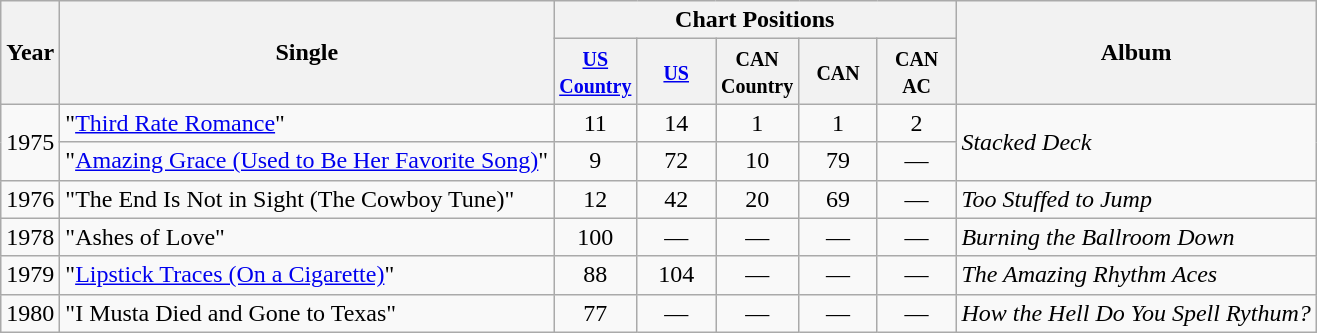<table class="wikitable">
<tr>
<th rowspan="2">Year</th>
<th rowspan="2">Single</th>
<th colspan="5">Chart Positions</th>
<th rowspan="2">Album</th>
</tr>
<tr>
<th width="45"><small><a href='#'>US Country</a></small></th>
<th width="45"><small><a href='#'>US</a></small></th>
<th width="45"><small>CAN Country</small></th>
<th width="45"><small>CAN</small></th>
<th width="45"><small>CAN AC</small></th>
</tr>
<tr>
<td rowspan="2">1975</td>
<td>"<a href='#'>Third Rate Romance</a>"</td>
<td align="center">11</td>
<td align="center">14</td>
<td align="center">1</td>
<td align="center">1</td>
<td align="center">2</td>
<td rowspan="2"><em>Stacked Deck</em></td>
</tr>
<tr>
<td>"<a href='#'>Amazing Grace (Used to Be Her Favorite Song)</a>"</td>
<td align="center">9</td>
<td align="center">72</td>
<td align="center">10</td>
<td align="center">79</td>
<td align="center">—</td>
</tr>
<tr>
<td>1976</td>
<td>"The End Is Not in Sight (The Cowboy Tune)"</td>
<td align="center">12</td>
<td align="center">42</td>
<td align="center">20</td>
<td align="center">69</td>
<td align="center">—</td>
<td><em>Too Stuffed to Jump</em></td>
</tr>
<tr>
<td>1978</td>
<td>"Ashes of Love"</td>
<td align="center">100</td>
<td align="center">—</td>
<td align="center">—</td>
<td align="center">—</td>
<td align="center">—</td>
<td><em>Burning the Ballroom Down</em></td>
</tr>
<tr>
<td>1979</td>
<td>"<a href='#'>Lipstick Traces (On a Cigarette)</a>"</td>
<td align="center">88</td>
<td align="center">104</td>
<td align="center">—</td>
<td align="center">—</td>
<td align="center">—</td>
<td><em>The Amazing Rhythm Aces</em></td>
</tr>
<tr>
<td>1980</td>
<td>"I Musta Died and Gone to Texas"</td>
<td align="center">77</td>
<td align="center">—</td>
<td align="center">—</td>
<td align="center">—</td>
<td align="center">—</td>
<td><em>How the Hell Do You Spell Rythum?</em></td>
</tr>
</table>
